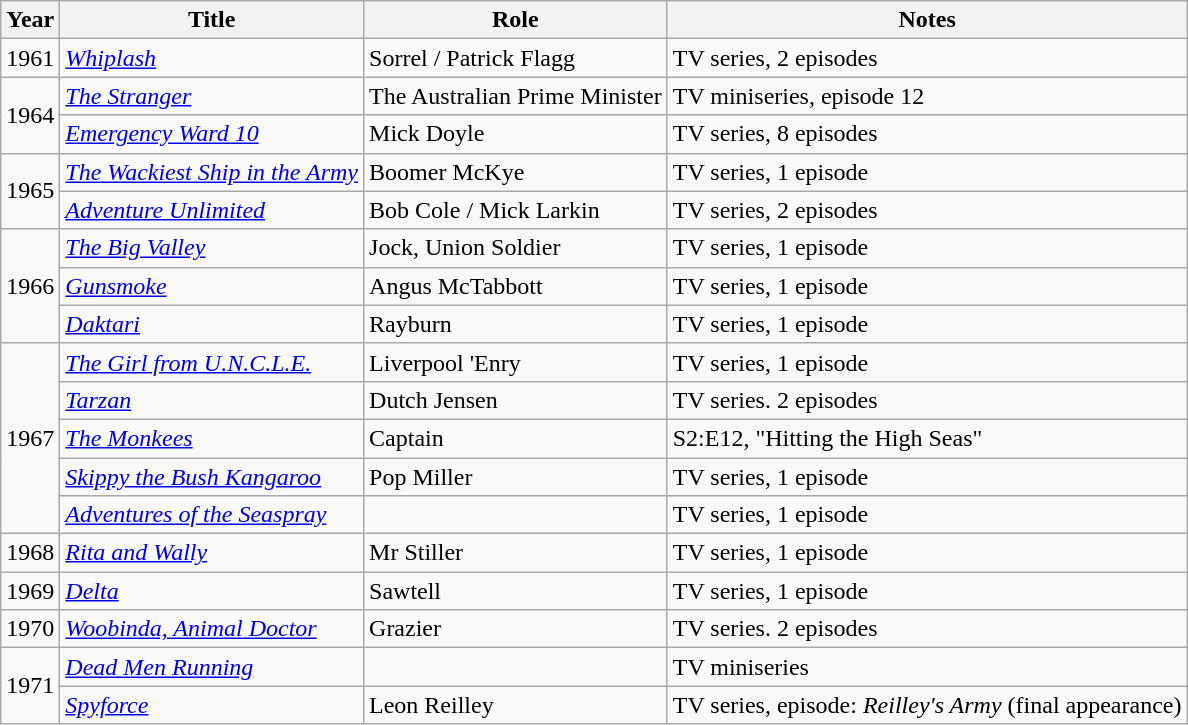<table class="wikitable">
<tr>
<th>Year</th>
<th>Title</th>
<th>Role</th>
<th>Notes</th>
</tr>
<tr>
<td>1961</td>
<td><em><a href='#'>Whiplash</a></em></td>
<td>Sorrel / Patrick Flagg</td>
<td>TV series, 2 episodes</td>
</tr>
<tr>
<td rowspan="2">1964</td>
<td><em><a href='#'>The Stranger</a></em></td>
<td>The Australian Prime Minister</td>
<td>TV miniseries, episode 12</td>
</tr>
<tr>
<td><em><a href='#'>Emergency Ward 10</a></em></td>
<td>Mick Doyle</td>
<td>TV series, 8 episodes</td>
</tr>
<tr>
<td rowspan="2">1965</td>
<td><em><a href='#'>The Wackiest Ship in the Army</a></em></td>
<td>Boomer McKye</td>
<td>TV series, 1 episode</td>
</tr>
<tr>
<td><em><a href='#'>Adventure Unlimited</a></em></td>
<td>Bob Cole / Mick Larkin</td>
<td>TV series, 2 episodes</td>
</tr>
<tr>
<td rowspan="3">1966</td>
<td><em><a href='#'>The Big Valley</a></em></td>
<td>Jock, Union Soldier</td>
<td>TV series, 1 episode</td>
</tr>
<tr>
<td><em><a href='#'>Gunsmoke</a></em></td>
<td>Angus McTabbott</td>
<td>TV series, 1 episode</td>
</tr>
<tr>
<td><em><a href='#'>Daktari</a></em></td>
<td>Rayburn</td>
<td>TV series, 1 episode</td>
</tr>
<tr>
<td rowspan="5">1967</td>
<td><em><a href='#'>The Girl from U.N.C.L.E.</a></em></td>
<td>Liverpool 'Enry</td>
<td>TV series, 1 episode</td>
</tr>
<tr>
<td><em><a href='#'>Tarzan</a></em></td>
<td>Dutch Jensen</td>
<td>TV series. 2 episodes</td>
</tr>
<tr>
<td><em><a href='#'>The Monkees</a></em></td>
<td>Captain</td>
<td>S2:E12, "Hitting the High Seas"</td>
</tr>
<tr>
<td><em><a href='#'>Skippy the Bush Kangaroo</a></em></td>
<td>Pop Miller</td>
<td>TV series, 1  episode</td>
</tr>
<tr>
<td><em><a href='#'>Adventures of the Seaspray</a></em></td>
<td></td>
<td>TV series, 1 episode</td>
</tr>
<tr>
<td>1968</td>
<td><em><a href='#'>Rita and Wally</a></em></td>
<td>Mr Stiller</td>
<td>TV series, 1  episode</td>
</tr>
<tr>
<td>1969</td>
<td><em><a href='#'>Delta</a></em></td>
<td>Sawtell</td>
<td>TV series, 1 episode</td>
</tr>
<tr>
<td>1970</td>
<td><em><a href='#'>Woobinda, Animal Doctor</a></em></td>
<td>Grazier</td>
<td>TV series. 2 episodes</td>
</tr>
<tr>
<td rowspan="2">1971</td>
<td><em><a href='#'>Dead Men Running</a></em></td>
<td></td>
<td>TV miniseries</td>
</tr>
<tr>
<td><em><a href='#'>Spyforce</a></em></td>
<td>Leon Reilley</td>
<td>TV series, episode: <em>Reilley's Army</em> (final appearance)</td>
</tr>
</table>
